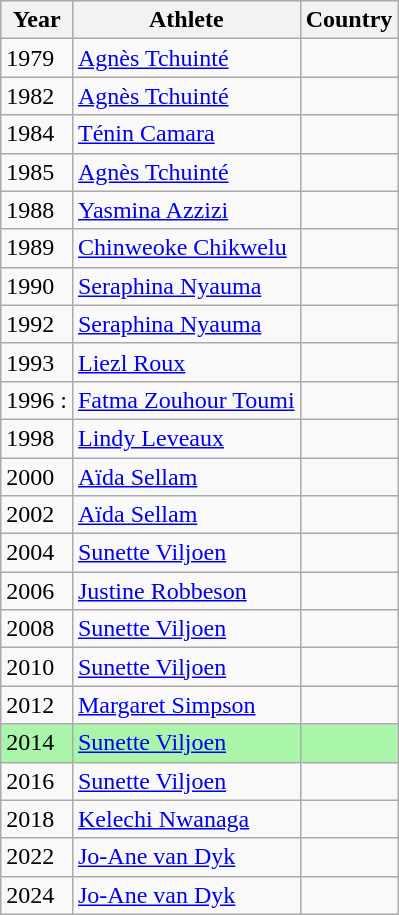<table class="wikitable sortable">
<tr>
<th>Year</th>
<th>Athlete</th>
<th>Country</th>
</tr>
<tr>
<td>1979</td>
<td><a href='#'>Agnès Tchuinté</a></td>
<td></td>
</tr>
<tr>
<td>1982</td>
<td><a href='#'>Agnès Tchuinté</a></td>
<td></td>
</tr>
<tr>
<td>1984</td>
<td><a href='#'>Ténin Camara</a></td>
<td></td>
</tr>
<tr>
<td>1985</td>
<td><a href='#'>Agnès Tchuinté</a></td>
<td></td>
</tr>
<tr>
<td>1988</td>
<td><a href='#'>Yasmina Azzizi</a></td>
<td></td>
</tr>
<tr>
<td>1989</td>
<td><a href='#'>Chinweoke Chikwelu</a></td>
<td></td>
</tr>
<tr>
<td>1990</td>
<td><a href='#'>Seraphina Nyauma</a></td>
<td></td>
</tr>
<tr>
<td>1992</td>
<td><a href='#'>Seraphina Nyauma</a></td>
<td></td>
</tr>
<tr>
<td>1993</td>
<td><a href='#'>Liezl Roux</a></td>
<td></td>
</tr>
<tr>
<td>1996 :</td>
<td><a href='#'>Fatma Zouhour Toumi</a></td>
<td></td>
</tr>
<tr>
<td>1998</td>
<td><a href='#'>Lindy Leveaux</a></td>
<td></td>
</tr>
<tr>
<td>2000</td>
<td><a href='#'>Aïda Sellam</a></td>
<td></td>
</tr>
<tr>
<td>2002</td>
<td><a href='#'>Aïda Sellam</a></td>
<td></td>
</tr>
<tr>
<td>2004</td>
<td><a href='#'>Sunette Viljoen</a></td>
<td></td>
</tr>
<tr>
<td>2006</td>
<td><a href='#'>Justine Robbeson</a></td>
<td></td>
</tr>
<tr>
<td>2008</td>
<td><a href='#'>Sunette Viljoen</a></td>
<td></td>
</tr>
<tr>
<td>2010</td>
<td><a href='#'>Sunette Viljoen</a></td>
<td></td>
</tr>
<tr>
<td>2012</td>
<td><a href='#'>Margaret Simpson</a></td>
<td></td>
</tr>
<tr bgcolor=#A9F5A9>
<td>2014</td>
<td><a href='#'>Sunette Viljoen</a></td>
<td></td>
</tr>
<tr>
<td>2016</td>
<td><a href='#'>Sunette Viljoen</a></td>
<td></td>
</tr>
<tr>
<td>2018</td>
<td><a href='#'>Kelechi Nwanaga</a></td>
<td></td>
</tr>
<tr>
<td>2022</td>
<td><a href='#'>Jo-Ane van Dyk</a></td>
<td></td>
</tr>
<tr>
<td>2024</td>
<td><a href='#'>Jo-Ane van Dyk</a></td>
<td></td>
</tr>
</table>
